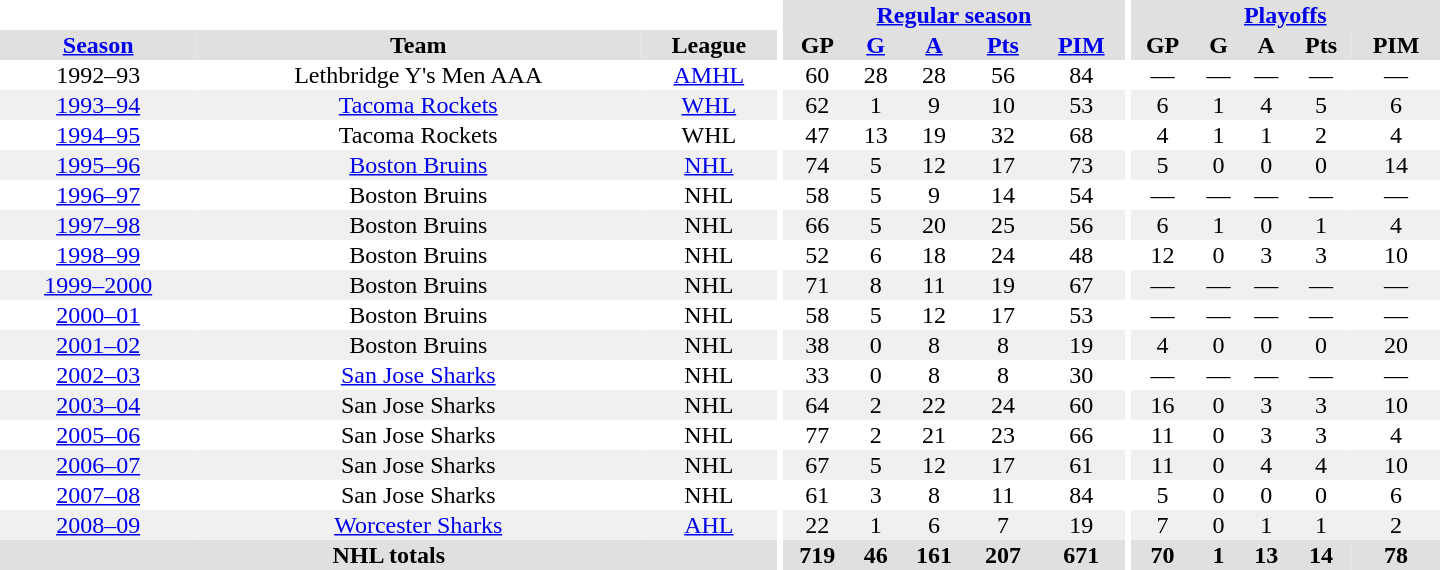<table border="0" cellpadding="1" cellspacing="0" style="text-align:center; width:60em">
<tr bgcolor="#e0e0e0">
<th colspan="3"  bgcolor="#ffffff"></th>
<th rowspan="99" bgcolor="#ffffff"></th>
<th colspan="5"><a href='#'>Regular season</a></th>
<th rowspan="99" bgcolor="#ffffff"></th>
<th colspan="5"><a href='#'>Playoffs</a></th>
</tr>
<tr bgcolor="#e0e0e0">
<th><a href='#'>Season</a></th>
<th>Team</th>
<th>League</th>
<th>GP</th>
<th><a href='#'>G</a></th>
<th><a href='#'>A</a></th>
<th><a href='#'>Pts</a></th>
<th><a href='#'>PIM</a></th>
<th>GP</th>
<th>G</th>
<th>A</th>
<th>Pts</th>
<th>PIM</th>
</tr>
<tr>
<td>1992–93</td>
<td>Lethbridge Y's Men AAA</td>
<td><a href='#'>AMHL</a></td>
<td>60</td>
<td>28</td>
<td>28</td>
<td>56</td>
<td>84</td>
<td>—</td>
<td>—</td>
<td>—</td>
<td>—</td>
<td>—</td>
</tr>
<tr bgcolor="#f0f0f0">
<td><a href='#'>1993–94</a></td>
<td><a href='#'>Tacoma Rockets</a></td>
<td><a href='#'>WHL</a></td>
<td>62</td>
<td>1</td>
<td>9</td>
<td>10</td>
<td>53</td>
<td>6</td>
<td>1</td>
<td>4</td>
<td>5</td>
<td>6</td>
</tr>
<tr>
<td><a href='#'>1994–95</a></td>
<td>Tacoma Rockets</td>
<td>WHL</td>
<td>47</td>
<td>13</td>
<td>19</td>
<td>32</td>
<td>68</td>
<td>4</td>
<td>1</td>
<td>1</td>
<td>2</td>
<td>4</td>
</tr>
<tr bgcolor="#f0f0f0">
<td><a href='#'>1995–96</a></td>
<td><a href='#'>Boston Bruins</a></td>
<td><a href='#'>NHL</a></td>
<td>74</td>
<td>5</td>
<td>12</td>
<td>17</td>
<td>73</td>
<td>5</td>
<td>0</td>
<td>0</td>
<td>0</td>
<td>14</td>
</tr>
<tr>
<td><a href='#'>1996–97</a></td>
<td>Boston Bruins</td>
<td>NHL</td>
<td>58</td>
<td>5</td>
<td>9</td>
<td>14</td>
<td>54</td>
<td>—</td>
<td>—</td>
<td>—</td>
<td>—</td>
<td>—</td>
</tr>
<tr bgcolor="#f0f0f0">
<td><a href='#'>1997–98</a></td>
<td>Boston Bruins</td>
<td>NHL</td>
<td>66</td>
<td>5</td>
<td>20</td>
<td>25</td>
<td>56</td>
<td>6</td>
<td>1</td>
<td>0</td>
<td>1</td>
<td>4</td>
</tr>
<tr>
<td><a href='#'>1998–99</a></td>
<td>Boston Bruins</td>
<td>NHL</td>
<td>52</td>
<td>6</td>
<td>18</td>
<td>24</td>
<td>48</td>
<td>12</td>
<td>0</td>
<td>3</td>
<td>3</td>
<td>10</td>
</tr>
<tr bgcolor="#f0f0f0">
<td><a href='#'>1999–2000</a></td>
<td>Boston Bruins</td>
<td>NHL</td>
<td>71</td>
<td>8</td>
<td>11</td>
<td>19</td>
<td>67</td>
<td>—</td>
<td>—</td>
<td>—</td>
<td>—</td>
<td>—</td>
</tr>
<tr>
<td><a href='#'>2000–01</a></td>
<td>Boston Bruins</td>
<td>NHL</td>
<td>58</td>
<td>5</td>
<td>12</td>
<td>17</td>
<td>53</td>
<td>—</td>
<td>—</td>
<td>—</td>
<td>—</td>
<td>—</td>
</tr>
<tr bgcolor="#f0f0f0">
<td><a href='#'>2001–02</a></td>
<td>Boston Bruins</td>
<td>NHL</td>
<td>38</td>
<td>0</td>
<td>8</td>
<td>8</td>
<td>19</td>
<td>4</td>
<td>0</td>
<td>0</td>
<td>0</td>
<td>20</td>
</tr>
<tr>
<td><a href='#'>2002–03</a></td>
<td><a href='#'>San Jose Sharks</a></td>
<td>NHL</td>
<td>33</td>
<td>0</td>
<td>8</td>
<td>8</td>
<td>30</td>
<td>—</td>
<td>—</td>
<td>—</td>
<td>—</td>
<td>—</td>
</tr>
<tr bgcolor="#f0f0f0">
<td><a href='#'>2003–04</a></td>
<td>San Jose Sharks</td>
<td>NHL</td>
<td>64</td>
<td>2</td>
<td>22</td>
<td>24</td>
<td>60</td>
<td>16</td>
<td>0</td>
<td>3</td>
<td>3</td>
<td>10</td>
</tr>
<tr>
<td><a href='#'>2005–06</a></td>
<td>San Jose Sharks</td>
<td>NHL</td>
<td>77</td>
<td>2</td>
<td>21</td>
<td>23</td>
<td>66</td>
<td>11</td>
<td>0</td>
<td>3</td>
<td>3</td>
<td>4</td>
</tr>
<tr bgcolor="#f0f0f0">
<td><a href='#'>2006–07</a></td>
<td>San Jose Sharks</td>
<td>NHL</td>
<td>67</td>
<td>5</td>
<td>12</td>
<td>17</td>
<td>61</td>
<td>11</td>
<td>0</td>
<td>4</td>
<td>4</td>
<td>10</td>
</tr>
<tr>
<td><a href='#'>2007–08</a></td>
<td>San Jose Sharks</td>
<td>NHL</td>
<td>61</td>
<td>3</td>
<td>8</td>
<td>11</td>
<td>84</td>
<td>5</td>
<td>0</td>
<td>0</td>
<td>0</td>
<td>6</td>
</tr>
<tr bgcolor="#f0f0f0">
<td><a href='#'>2008–09</a></td>
<td><a href='#'>Worcester Sharks</a></td>
<td><a href='#'>AHL</a></td>
<td>22</td>
<td>1</td>
<td>6</td>
<td>7</td>
<td>19</td>
<td>7</td>
<td>0</td>
<td>1</td>
<td>1</td>
<td>2</td>
</tr>
<tr bgcolor="#e0e0e0">
<th colspan="3">NHL totals</th>
<th>719</th>
<th>46</th>
<th>161</th>
<th>207</th>
<th>671</th>
<th>70</th>
<th>1</th>
<th>13</th>
<th>14</th>
<th>78</th>
</tr>
</table>
